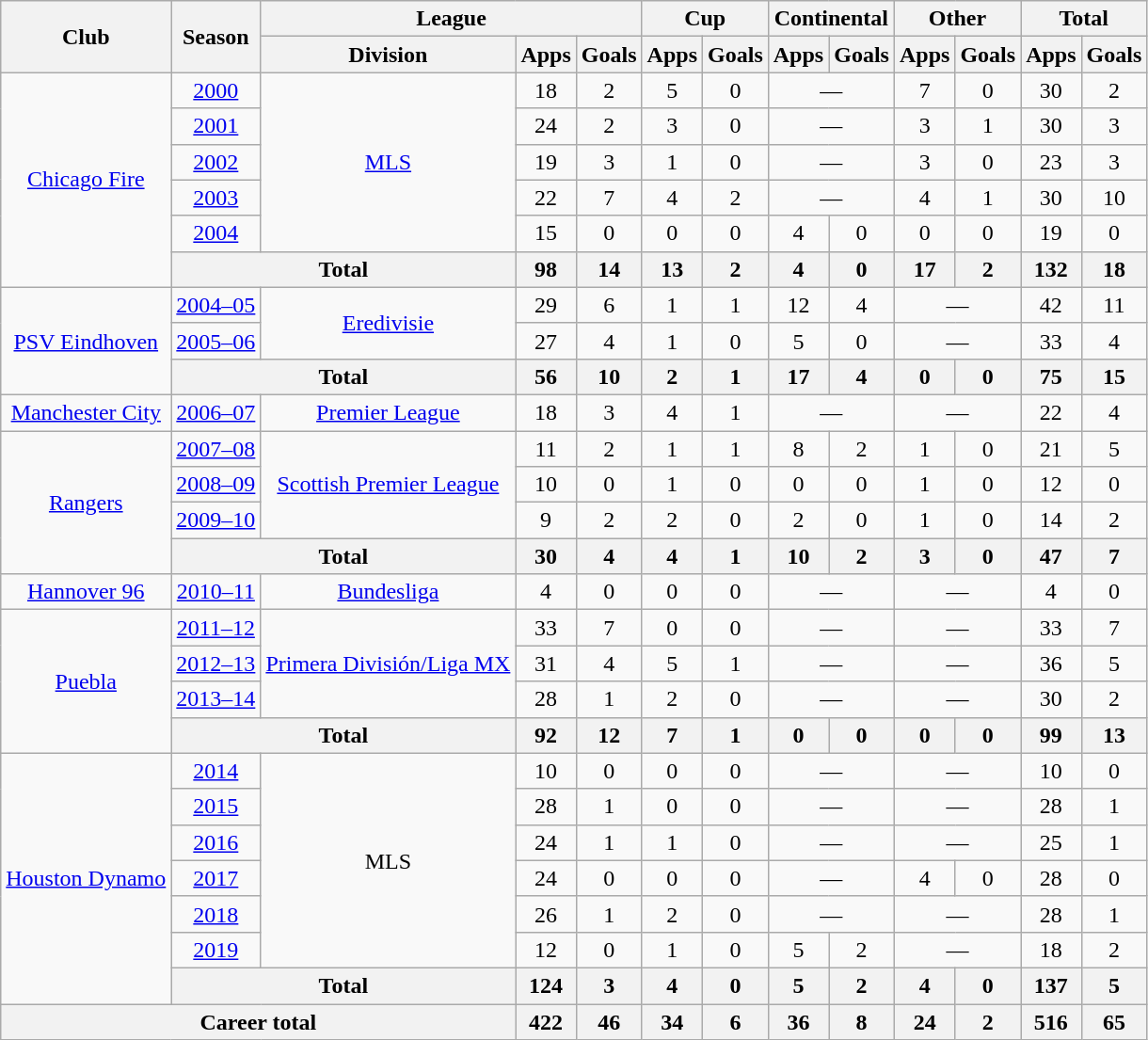<table class="wikitable" style="text-align:center">
<tr>
<th rowspan="2">Club</th>
<th rowspan="2">Season</th>
<th colspan="3">League</th>
<th colspan="2">Cup</th>
<th colspan="2">Continental</th>
<th colspan="2">Other</th>
<th colspan="2">Total</th>
</tr>
<tr>
<th>Division</th>
<th>Apps</th>
<th>Goals</th>
<th>Apps</th>
<th>Goals</th>
<th>Apps</th>
<th>Goals</th>
<th>Apps</th>
<th>Goals</th>
<th>Apps</th>
<th>Goals</th>
</tr>
<tr>
<td rowspan="6"><a href='#'>Chicago Fire</a></td>
<td><a href='#'>2000</a></td>
<td rowspan="5"><a href='#'>MLS</a></td>
<td>18</td>
<td>2</td>
<td>5</td>
<td>0</td>
<td colspan="2">—</td>
<td>7</td>
<td>0</td>
<td>30</td>
<td>2</td>
</tr>
<tr>
<td><a href='#'>2001</a></td>
<td>24</td>
<td>2</td>
<td>3</td>
<td>0</td>
<td colspan="2">—</td>
<td>3</td>
<td>1</td>
<td>30</td>
<td>3</td>
</tr>
<tr>
<td><a href='#'>2002</a></td>
<td>19</td>
<td>3</td>
<td>1</td>
<td>0</td>
<td colspan="2">—</td>
<td>3</td>
<td>0</td>
<td>23</td>
<td>3</td>
</tr>
<tr>
<td><a href='#'>2003</a></td>
<td>22</td>
<td>7</td>
<td>4</td>
<td>2</td>
<td colspan="2">—</td>
<td>4</td>
<td>1</td>
<td>30</td>
<td>10</td>
</tr>
<tr>
<td><a href='#'>2004</a></td>
<td>15</td>
<td>0</td>
<td>0</td>
<td>0</td>
<td>4</td>
<td>0</td>
<td>0</td>
<td>0</td>
<td>19</td>
<td>0</td>
</tr>
<tr>
<th colspan="2">Total</th>
<th>98</th>
<th>14</th>
<th>13</th>
<th>2</th>
<th>4</th>
<th>0</th>
<th>17</th>
<th>2</th>
<th>132</th>
<th>18</th>
</tr>
<tr>
<td rowspan="3"><a href='#'>PSV Eindhoven</a></td>
<td><a href='#'>2004–05</a></td>
<td rowspan="2"><a href='#'>Eredivisie</a></td>
<td>29</td>
<td>6</td>
<td>1</td>
<td>1</td>
<td>12</td>
<td>4</td>
<td colspan="2">—</td>
<td>42</td>
<td>11</td>
</tr>
<tr>
<td><a href='#'>2005–06</a></td>
<td>27</td>
<td>4</td>
<td>1</td>
<td>0</td>
<td>5</td>
<td>0</td>
<td colspan="2">—</td>
<td>33</td>
<td>4</td>
</tr>
<tr>
<th colspan="2">Total</th>
<th>56</th>
<th>10</th>
<th>2</th>
<th>1</th>
<th>17</th>
<th>4</th>
<th>0</th>
<th>0</th>
<th>75</th>
<th>15</th>
</tr>
<tr>
<td><a href='#'>Manchester City</a></td>
<td><a href='#'>2006–07</a></td>
<td><a href='#'>Premier League</a></td>
<td>18</td>
<td>3</td>
<td>4</td>
<td>1</td>
<td colspan="2">—</td>
<td colspan="2">—</td>
<td>22</td>
<td>4</td>
</tr>
<tr>
<td rowspan="4"><a href='#'>Rangers</a></td>
<td><a href='#'>2007–08</a></td>
<td rowspan="3"><a href='#'>Scottish Premier League</a></td>
<td>11</td>
<td>2</td>
<td>1</td>
<td>1</td>
<td>8</td>
<td>2</td>
<td>1</td>
<td>0</td>
<td>21</td>
<td>5</td>
</tr>
<tr>
<td><a href='#'>2008–09</a></td>
<td>10</td>
<td>0</td>
<td>1</td>
<td>0</td>
<td>0</td>
<td>0</td>
<td>1</td>
<td>0</td>
<td>12</td>
<td>0</td>
</tr>
<tr>
<td><a href='#'>2009–10</a></td>
<td>9</td>
<td>2</td>
<td>2</td>
<td>0</td>
<td>2</td>
<td>0</td>
<td>1</td>
<td>0</td>
<td>14</td>
<td>2</td>
</tr>
<tr>
<th colspan="2">Total</th>
<th>30</th>
<th>4</th>
<th>4</th>
<th>1</th>
<th>10</th>
<th>2</th>
<th>3</th>
<th>0</th>
<th>47</th>
<th>7</th>
</tr>
<tr>
<td><a href='#'>Hannover 96</a></td>
<td><a href='#'>2010–11</a></td>
<td><a href='#'>Bundesliga</a></td>
<td>4</td>
<td>0</td>
<td>0</td>
<td>0</td>
<td colspan="2">—</td>
<td colspan="2">—</td>
<td>4</td>
<td>0</td>
</tr>
<tr>
<td rowspan="4"><a href='#'>Puebla</a></td>
<td><a href='#'>2011–12</a></td>
<td rowspan="3"><a href='#'>Primera División/Liga MX</a></td>
<td>33</td>
<td>7</td>
<td>0</td>
<td>0</td>
<td colspan="2">—</td>
<td colspan="2">—</td>
<td>33</td>
<td>7</td>
</tr>
<tr>
<td><a href='#'>2012–13</a></td>
<td>31</td>
<td>4</td>
<td>5</td>
<td>1</td>
<td colspan="2">—</td>
<td colspan="2">—</td>
<td>36</td>
<td>5</td>
</tr>
<tr>
<td><a href='#'>2013–14</a></td>
<td>28</td>
<td>1</td>
<td>2</td>
<td>0</td>
<td colspan="2">—</td>
<td colspan="2">—</td>
<td>30</td>
<td>2</td>
</tr>
<tr>
<th colspan="2">Total</th>
<th>92</th>
<th>12</th>
<th>7</th>
<th>1</th>
<th>0</th>
<th>0</th>
<th>0</th>
<th>0</th>
<th>99</th>
<th>13</th>
</tr>
<tr>
<td rowspan="7"><a href='#'>Houston Dynamo</a></td>
<td><a href='#'>2014</a></td>
<td rowspan="6">MLS</td>
<td>10</td>
<td>0</td>
<td>0</td>
<td>0</td>
<td colspan="2">—</td>
<td colspan="2">—</td>
<td>10</td>
<td>0</td>
</tr>
<tr>
<td><a href='#'>2015</a></td>
<td>28</td>
<td>1</td>
<td>0</td>
<td>0</td>
<td colspan="2">—</td>
<td colspan="2">—</td>
<td>28</td>
<td>1</td>
</tr>
<tr>
<td><a href='#'>2016</a></td>
<td>24</td>
<td>1</td>
<td>1</td>
<td>0</td>
<td colspan="2">—</td>
<td colspan="2">—</td>
<td>25</td>
<td>1</td>
</tr>
<tr>
<td><a href='#'>2017</a></td>
<td>24</td>
<td>0</td>
<td>0</td>
<td>0</td>
<td colspan="2">—</td>
<td>4</td>
<td>0</td>
<td>28</td>
<td>0</td>
</tr>
<tr>
<td><a href='#'>2018</a></td>
<td>26</td>
<td>1</td>
<td>2</td>
<td>0</td>
<td colspan="2">—</td>
<td colspan="2">—</td>
<td>28</td>
<td>1</td>
</tr>
<tr>
<td><a href='#'>2019</a></td>
<td>12</td>
<td>0</td>
<td>1</td>
<td>0</td>
<td>5</td>
<td>2</td>
<td colspan="2">—</td>
<td>18</td>
<td>2</td>
</tr>
<tr>
<th colspan="2">Total</th>
<th>124</th>
<th>3</th>
<th>4</th>
<th>0</th>
<th>5</th>
<th>2</th>
<th>4</th>
<th>0</th>
<th>137</th>
<th>5</th>
</tr>
<tr>
<th colspan="3">Career total</th>
<th>422</th>
<th>46</th>
<th>34</th>
<th>6</th>
<th>36</th>
<th>8</th>
<th>24</th>
<th>2</th>
<th>516</th>
<th>65</th>
</tr>
</table>
